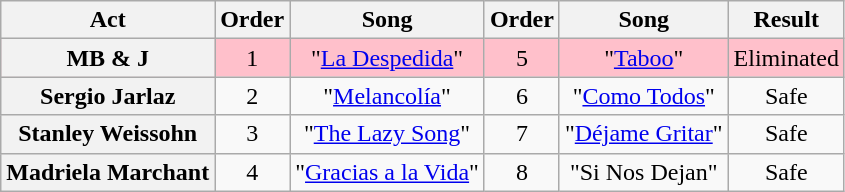<table class="wikitable plainrowheaders" style="text-align:center">
<tr>
<th>Act</th>
<th>Order</th>
<th>Song</th>
<th>Order</th>
<th>Song</th>
<th>Result</th>
</tr>
<tr bgcolor="pink">
<th>MB & J</th>
<td>1</td>
<td>"<a href='#'>La Despedida</a>"</td>
<td>5</td>
<td>"<a href='#'>Taboo</a>"</td>
<td>Eliminated</td>
</tr>
<tr>
<th>Sergio Jarlaz</th>
<td>2</td>
<td>"<a href='#'>Melancolía</a>"</td>
<td>6</td>
<td>"<a href='#'>Como Todos</a>"</td>
<td>Safe</td>
</tr>
<tr>
<th>Stanley Weissohn</th>
<td>3</td>
<td>"<a href='#'>The Lazy Song</a>"</td>
<td>7</td>
<td>"<a href='#'>Déjame Gritar</a>"</td>
<td>Safe</td>
</tr>
<tr>
<th>Madriela Marchant</th>
<td>4</td>
<td>"<a href='#'>Gracias a la Vida</a>"</td>
<td>8</td>
<td>"Si Nos Dejan"</td>
<td>Safe</td>
</tr>
</table>
